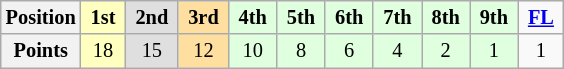<table class="wikitable" style="font-size: 85%; text-align:center">
<tr>
<th>Position</th>
<td style="background:#FFFFBF"> <strong>1st</strong> </td>
<td style="background:#DFDFDF"> <strong>2nd</strong> </td>
<td style="background:#FFDF9F"> <strong>3rd</strong> </td>
<td style="background:#DFFFDF"> <strong>4th</strong> </td>
<td style="background:#DFFFDF"> <strong>5th</strong> </td>
<td style="background:#DFFFDF"> <strong>6th</strong> </td>
<td style="background:#DFFFDF"> <strong>7th</strong> </td>
<td style="background:#DFFFDF"> <strong>8th</strong> </td>
<td style="background:#DFFFDF"> <strong>9th</strong> </td>
<td> <strong><a href='#'>FL</a></strong> </td>
</tr>
<tr>
<th>Points</th>
<td style="background:#FFFFBF">18</td>
<td style="background:#DFDFDF">15</td>
<td style="background:#FFDF9F">12</td>
<td style="background:#DFFFDF">10</td>
<td style="background:#DFFFDF">8</td>
<td style="background:#DFFFDF">6</td>
<td style="background:#DFFFDF">4</td>
<td style="background:#DFFFDF">2</td>
<td style="background:#DFFFDF">1</td>
<td>1</td>
</tr>
</table>
